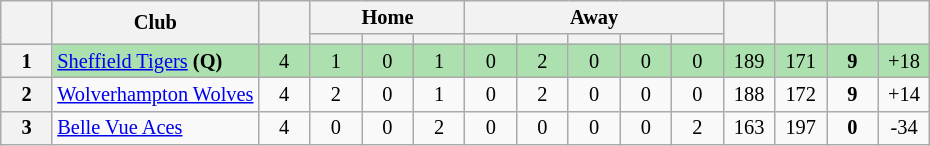<table class="wikitable" style="text-align:center; font-size:85%">
<tr>
<th rowspan="2" style="width:28px;"></th>
<th rowspan=2>Club</th>
<th rowspan="2" style="width:28px;"></th>
<th colspan=3>Home</th>
<th colspan=5>Away</th>
<th rowspan="2" style="width:28px;"></th>
<th rowspan="2" style="width:28px;"></th>
<th rowspan="2" style="width:28px;"></th>
<th rowspan="2" style="width:28px;"></th>
</tr>
<tr>
<th width=28></th>
<th width=28></th>
<th width=28></th>
<th width=28></th>
<th width=28></th>
<th width=28></th>
<th width=28></th>
<th width=28></th>
</tr>
<tr style="background:#ACE1AF">
<th>1</th>
<td align=left><a href='#'>Sheffield Tigers</a> <strong>(Q)</strong></td>
<td>4</td>
<td>1</td>
<td>0</td>
<td>1</td>
<td>0</td>
<td>2</td>
<td>0</td>
<td>0</td>
<td>0</td>
<td>189</td>
<td>171</td>
<td><strong>9</strong></td>
<td>+18</td>
</tr>
<tr>
<th>2</th>
<td align=left><a href='#'>Wolverhampton Wolves</a></td>
<td>4</td>
<td>2</td>
<td>0</td>
<td>1</td>
<td>0</td>
<td>2</td>
<td>0</td>
<td>0</td>
<td>0</td>
<td>188</td>
<td>172</td>
<td><strong>9</strong></td>
<td>+14</td>
</tr>
<tr>
<th>3</th>
<td align=left><a href='#'>Belle Vue Aces</a></td>
<td>4</td>
<td>0</td>
<td>0</td>
<td>2</td>
<td>0</td>
<td>0</td>
<td>0</td>
<td>0</td>
<td>2</td>
<td>163</td>
<td>197</td>
<td><strong>0</strong></td>
<td>-34</td>
</tr>
</table>
